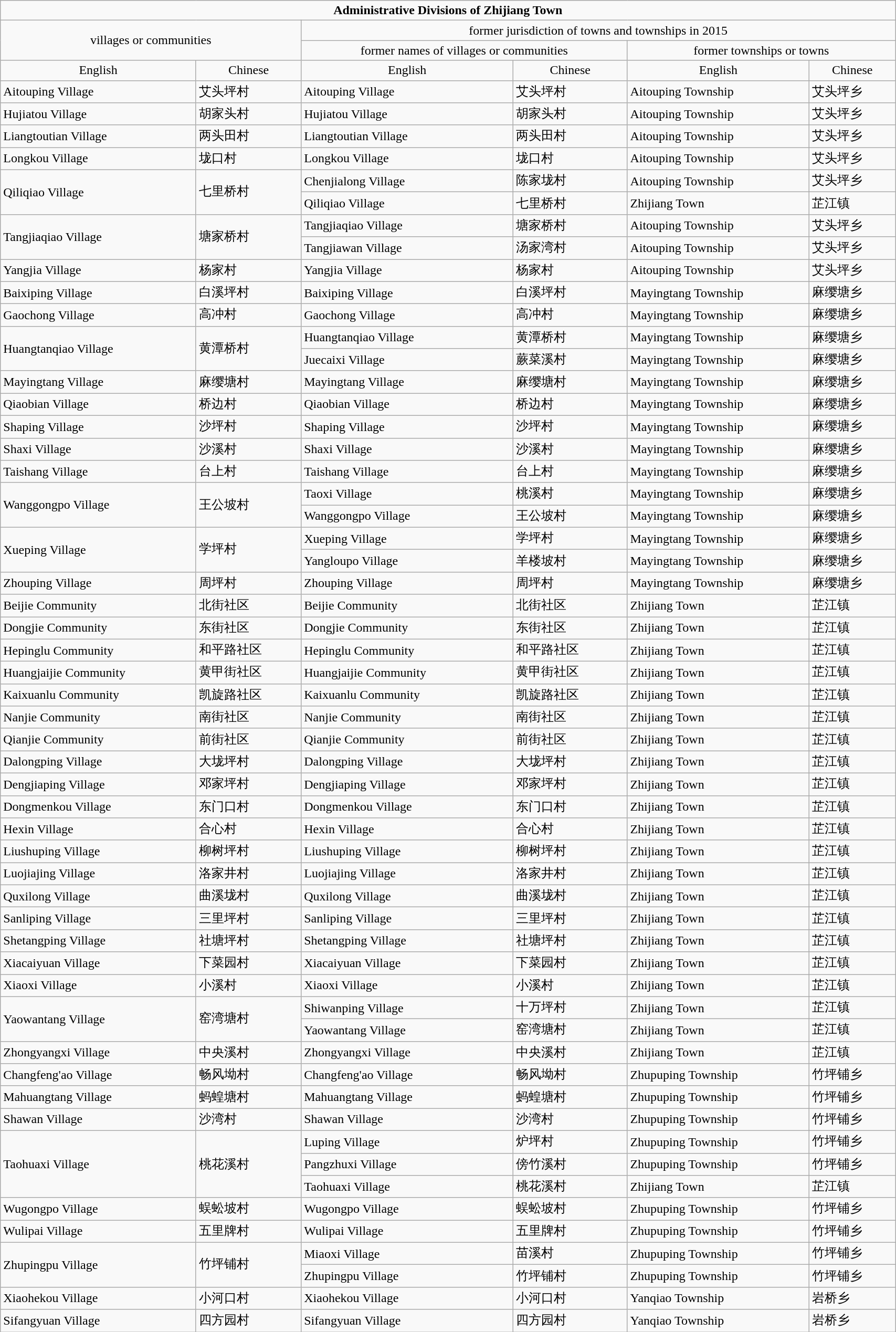<table class="wikitable" width="90%">
<tr>
<td align=center colspan=6><strong>Administrative Divisions of Zhijiang Town</strong></td>
</tr>
<tr align=cente>
<td align=center rowspan=2 colspan=2>villages or communities</td>
<td align=center colspan=4>former jurisdiction of towns and townships in 2015</td>
</tr>
<tr align=center>
<td align=center colspan=2>former names of villages or communities</td>
<td align=center colspan=2>former townships or towns</td>
</tr>
<tr align=center>
<td>English</td>
<td>Chinese</td>
<td>English</td>
<td>Chinese</td>
<td>English</td>
<td>Chinese</td>
</tr>
<tr>
<td align=left>Aitouping Village</td>
<td>艾头坪村</td>
<td>Aitouping Village</td>
<td>艾头坪村</td>
<td>Aitouping Township</td>
<td>艾头坪乡</td>
</tr>
<tr>
<td align=left>Hujiatou Village</td>
<td>胡家头村</td>
<td>Hujiatou Village</td>
<td>胡家头村</td>
<td>Aitouping Township</td>
<td>艾头坪乡</td>
</tr>
<tr>
<td align=left>Liangtoutian Village</td>
<td>两头田村</td>
<td>Liangtoutian Village</td>
<td>两头田村</td>
<td>Aitouping Township</td>
<td>艾头坪乡</td>
</tr>
<tr>
<td align=left>Longkou Village</td>
<td>垅口村</td>
<td>Longkou Village</td>
<td>垅口村</td>
<td>Aitouping Township</td>
<td>艾头坪乡</td>
</tr>
<tr>
<td align=left rowspan=2>Qiliqiao Village</td>
<td rowspan=2>七里桥村</td>
<td>Chenjialong Village</td>
<td>陈家垅村</td>
<td>Aitouping Township</td>
<td>艾头坪乡</td>
</tr>
<tr>
<td align=left>Qiliqiao Village</td>
<td>七里桥村</td>
<td>Zhijiang Town</td>
<td>芷江镇</td>
</tr>
<tr>
<td align=left rowspan=2>Tangjiaqiao Village</td>
<td rowspan=2>塘家桥村</td>
<td>Tangjiaqiao Village</td>
<td>塘家桥村</td>
<td>Aitouping Township</td>
<td>艾头坪乡</td>
</tr>
<tr>
<td align=left>Tangjiawan Village</td>
<td>汤家湾村</td>
<td>Aitouping Township</td>
<td>艾头坪乡</td>
</tr>
<tr>
<td align=left>Yangjia Village</td>
<td>杨家村</td>
<td>Yangjia Village</td>
<td>杨家村</td>
<td>Aitouping Township</td>
<td>艾头坪乡</td>
</tr>
<tr>
<td align=left>Baixiping Village</td>
<td>白溪坪村</td>
<td>Baixiping Village</td>
<td>白溪坪村</td>
<td>Mayingtang Township</td>
<td>麻缨塘乡</td>
</tr>
<tr>
<td align=left>Gaochong Village</td>
<td>高冲村</td>
<td>Gaochong Village</td>
<td>高冲村</td>
<td>Mayingtang Township</td>
<td>麻缨塘乡</td>
</tr>
<tr>
<td align=left rowspan=2>Huangtanqiao Village</td>
<td rowspan=2>黄潭桥村</td>
<td>Huangtanqiao Village</td>
<td>黄潭桥村</td>
<td>Mayingtang Township</td>
<td>麻缨塘乡</td>
</tr>
<tr>
<td align=left>Juecaixi Village</td>
<td>蕨菜溪村</td>
<td>Mayingtang Township</td>
<td>麻缨塘乡</td>
</tr>
<tr>
<td align=left>Mayingtang Village</td>
<td>麻缨塘村</td>
<td>Mayingtang Village</td>
<td>麻缨塘村</td>
<td>Mayingtang Township</td>
<td>麻缨塘乡</td>
</tr>
<tr>
<td align=left>Qiaobian Village</td>
<td>桥边村</td>
<td>Qiaobian Village</td>
<td>桥边村</td>
<td>Mayingtang Township</td>
<td>麻缨塘乡</td>
</tr>
<tr>
<td align=left>Shaping Village</td>
<td>沙坪村</td>
<td>Shaping Village</td>
<td>沙坪村</td>
<td>Mayingtang Township</td>
<td>麻缨塘乡</td>
</tr>
<tr>
<td align=left>Shaxi Village</td>
<td>沙溪村</td>
<td>Shaxi Village</td>
<td>沙溪村</td>
<td>Mayingtang Township</td>
<td>麻缨塘乡</td>
</tr>
<tr>
<td align=left>Taishang Village</td>
<td>台上村</td>
<td>Taishang Village</td>
<td>台上村</td>
<td>Mayingtang Township</td>
<td>麻缨塘乡</td>
</tr>
<tr>
<td align=left rowspan=2>Wanggongpo Village</td>
<td align=left rowspan=2>王公坡村</td>
<td>Taoxi Village</td>
<td>桃溪村</td>
<td>Mayingtang Township</td>
<td>麻缨塘乡</td>
</tr>
<tr>
<td align=left>Wanggongpo Village</td>
<td>王公坡村</td>
<td>Mayingtang Township</td>
<td>麻缨塘乡</td>
</tr>
<tr>
<td align=left rowspan=2>Xueping Village</td>
<td align=left rowspan=2>学坪村</td>
<td>Xueping Village</td>
<td>学坪村</td>
<td>Mayingtang Township</td>
<td>麻缨塘乡</td>
</tr>
<tr>
<td align=left>Yangloupo Village</td>
<td>羊楼坡村</td>
<td>Mayingtang Township</td>
<td>麻缨塘乡</td>
</tr>
<tr>
<td align=left>Zhouping Village</td>
<td>周坪村</td>
<td>Zhouping Village</td>
<td>周坪村</td>
<td>Mayingtang Township</td>
<td>麻缨塘乡</td>
</tr>
<tr>
<td align=left>Beijie Community</td>
<td>北街社区</td>
<td>Beijie Community</td>
<td>北街社区</td>
<td>Zhijiang Town</td>
<td>芷江镇</td>
</tr>
<tr>
<td align=left>Dongjie Community</td>
<td>东街社区</td>
<td>Dongjie Community</td>
<td>东街社区</td>
<td>Zhijiang Town</td>
<td>芷江镇</td>
</tr>
<tr>
<td align=left>Hepinglu Community</td>
<td>和平路社区</td>
<td>Hepinglu Community</td>
<td>和平路社区</td>
<td>Zhijiang Town</td>
<td>芷江镇</td>
</tr>
<tr>
<td align=left>Huangjaijie Community</td>
<td>黄甲街社区</td>
<td>Huangjaijie Community</td>
<td>黄甲街社区</td>
<td>Zhijiang Town</td>
<td>芷江镇</td>
</tr>
<tr>
<td align=left>Kaixuanlu Community</td>
<td>凯旋路社区</td>
<td>Kaixuanlu Community</td>
<td>凯旋路社区</td>
<td>Zhijiang Town</td>
<td>芷江镇</td>
</tr>
<tr>
<td align=left>Nanjie Community</td>
<td>南街社区</td>
<td>Nanjie Community</td>
<td>南街社区</td>
<td>Zhijiang Town</td>
<td>芷江镇</td>
</tr>
<tr>
<td align=left>Qianjie Community</td>
<td>前街社区</td>
<td>Qianjie Community</td>
<td>前街社区</td>
<td>Zhijiang Town</td>
<td>芷江镇</td>
</tr>
<tr>
<td align=left>Dalongping Village</td>
<td>大垅坪村</td>
<td>Dalongping Village</td>
<td>大垅坪村</td>
<td>Zhijiang Town</td>
<td>芷江镇</td>
</tr>
<tr>
<td align=left>Dengjiaping Village</td>
<td>邓家坪村</td>
<td>Dengjiaping Village</td>
<td>邓家坪村</td>
<td>Zhijiang Town</td>
<td>芷江镇</td>
</tr>
<tr>
<td align=left>Dongmenkou Village</td>
<td>东门口村</td>
<td>Dongmenkou Village</td>
<td>东门口村</td>
<td>Zhijiang Town</td>
<td>芷江镇</td>
</tr>
<tr>
<td align=left>Hexin Village</td>
<td>合心村</td>
<td>Hexin Village</td>
<td>合心村</td>
<td>Zhijiang Town</td>
<td>芷江镇</td>
</tr>
<tr>
<td align=left>Liushuping Village</td>
<td>柳树坪村</td>
<td>Liushuping Village</td>
<td>柳树坪村</td>
<td>Zhijiang Town</td>
<td>芷江镇</td>
</tr>
<tr>
<td align=left>Luojiajing Village</td>
<td>洛家井村</td>
<td>Luojiajing Village</td>
<td>洛家井村</td>
<td>Zhijiang Town</td>
<td>芷江镇</td>
</tr>
<tr>
<td align=left>Quxilong Village</td>
<td>曲溪垅村</td>
<td>Quxilong Village</td>
<td>曲溪垅村</td>
<td>Zhijiang Town</td>
<td>芷江镇</td>
</tr>
<tr>
<td align=left>Sanliping Village</td>
<td>三里坪村</td>
<td>Sanliping Village</td>
<td>三里坪村</td>
<td>Zhijiang Town</td>
<td>芷江镇</td>
</tr>
<tr>
<td align=left>Shetangping Village</td>
<td>社塘坪村</td>
<td>Shetangping Village</td>
<td>社塘坪村</td>
<td>Zhijiang Town</td>
<td>芷江镇</td>
</tr>
<tr>
<td align=left>Xiacaiyuan Village</td>
<td>下菜园村</td>
<td>Xiacaiyuan Village</td>
<td>下菜园村</td>
<td>Zhijiang Town</td>
<td>芷江镇</td>
</tr>
<tr>
<td align=left>Xiaoxi Village</td>
<td>小溪村</td>
<td>Xiaoxi Village</td>
<td>小溪村</td>
<td>Zhijiang Town</td>
<td>芷江镇</td>
</tr>
<tr>
<td align=left rowspan=2>Yaowantang Village</td>
<td align=left rowspan=2>窑湾塘村</td>
<td>Shiwanping Village</td>
<td>十万坪村</td>
<td>Zhijiang Town</td>
<td>芷江镇</td>
</tr>
<tr>
<td align=left>Yaowantang Village</td>
<td>窑湾塘村</td>
<td>Zhijiang Town</td>
<td>芷江镇</td>
</tr>
<tr>
<td align=left>Zhongyangxi Village</td>
<td>中央溪村</td>
<td>Zhongyangxi Village</td>
<td>中央溪村</td>
<td>Zhijiang Town</td>
<td>芷江镇</td>
</tr>
<tr>
<td align=left>Changfeng'ao Village</td>
<td>畅风坳村</td>
<td>Changfeng'ao Village</td>
<td>畅风坳村</td>
<td>Zhupuping Township</td>
<td>竹坪铺乡</td>
</tr>
<tr>
<td align=left>Mahuangtang Village</td>
<td>蚂蝗塘村</td>
<td>Mahuangtang Village</td>
<td>蚂蝗塘村</td>
<td>Zhupuping Township</td>
<td>竹坪铺乡</td>
</tr>
<tr>
<td align=left>Shawan Village</td>
<td>沙湾村</td>
<td>Shawan Village</td>
<td>沙湾村</td>
<td>Zhupuping Township</td>
<td>竹坪铺乡</td>
</tr>
<tr>
<td align=left rowspan=3>Taohuaxi Village</td>
<td align=left rowspan=3>桃花溪村</td>
<td>Luping Village</td>
<td>炉坪村</td>
<td>Zhupuping Township</td>
<td>竹坪铺乡</td>
</tr>
<tr>
<td align=left>Pangzhuxi Village</td>
<td>傍竹溪村</td>
<td>Zhupuping Township</td>
<td>竹坪铺乡</td>
</tr>
<tr>
<td align=left>Taohuaxi Village</td>
<td>桃花溪村</td>
<td>Zhijiang Town</td>
<td>芷江镇</td>
</tr>
<tr>
<td align=left>Wugongpo Village</td>
<td>蜈蚣坡村</td>
<td>Wugongpo Village</td>
<td>蜈蚣坡村</td>
<td>Zhupuping Township</td>
<td>竹坪铺乡</td>
</tr>
<tr>
<td align=left>Wulipai Village</td>
<td>五里牌村</td>
<td>Wulipai Village</td>
<td>五里牌村</td>
<td>Zhupuping Township</td>
<td>竹坪铺乡</td>
</tr>
<tr>
<td align=left rowspan=2>Zhupingpu Village</td>
<td align=left rowspan=2>竹坪铺村</td>
<td>Miaoxi Village</td>
<td>苗溪村</td>
<td>Zhupuping Township</td>
<td>竹坪铺乡</td>
</tr>
<tr>
<td align=left>Zhupingpu Village</td>
<td>竹坪铺村</td>
<td>Zhupuping Township</td>
<td>竹坪铺乡</td>
</tr>
<tr>
<td align=left>Xiaohekou Village</td>
<td>小河口村</td>
<td>Xiaohekou Village</td>
<td>小河口村</td>
<td>Yanqiao Township</td>
<td>岩桥乡</td>
</tr>
<tr>
<td align=left>Sifangyuan Village</td>
<td>四方园村</td>
<td>Sifangyuan Village</td>
<td>四方园村</td>
<td>Yanqiao Township</td>
<td>岩桥乡</td>
</tr>
</table>
